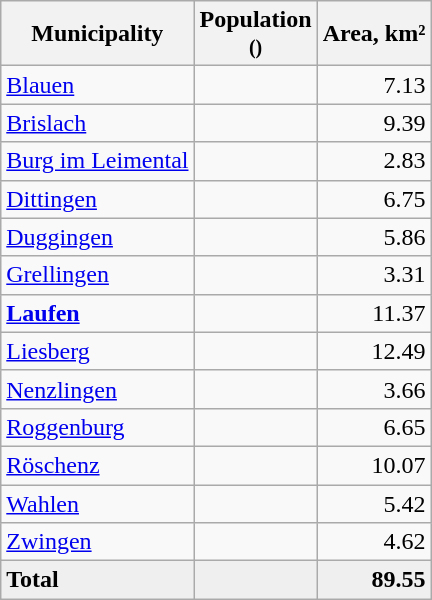<table class="wikitable">
<tr>
<th>Municipality</th>
<th>Population<br><small>()</small></th>
<th>Area, km²</th>
</tr>
<tr>
<td><a href='#'>Blauen</a></td>
<td align="center"></td>
<td align="right">7.13</td>
</tr>
<tr>
<td><a href='#'>Brislach</a></td>
<td align="center"></td>
<td align="right">9.39</td>
</tr>
<tr>
<td><a href='#'>Burg im Leimental</a></td>
<td align="center"></td>
<td align="right">2.83</td>
</tr>
<tr>
<td><a href='#'>Dittingen</a></td>
<td align="center"></td>
<td align="right">6.75</td>
</tr>
<tr>
<td><a href='#'>Duggingen</a></td>
<td align="center"></td>
<td align="right">5.86</td>
</tr>
<tr>
<td><a href='#'>Grellingen</a></td>
<td align="center"></td>
<td align="right">3.31</td>
</tr>
<tr>
<td><strong><a href='#'>Laufen</a></strong></td>
<td align="center"></td>
<td align="right">11.37</td>
</tr>
<tr>
<td><a href='#'>Liesberg</a></td>
<td align="center"></td>
<td align="right">12.49</td>
</tr>
<tr>
<td><a href='#'>Nenzlingen</a></td>
<td align="center"></td>
<td align="right">3.66</td>
</tr>
<tr>
<td><a href='#'>Roggenburg</a></td>
<td align="center"></td>
<td align="right">6.65</td>
</tr>
<tr>
<td><a href='#'>Röschenz</a></td>
<td align="center"></td>
<td align="right">10.07</td>
</tr>
<tr>
<td><a href='#'>Wahlen</a></td>
<td align="center"></td>
<td align="right">5.42</td>
</tr>
<tr>
<td><a href='#'>Zwingen</a></td>
<td align="center"></td>
<td align="right">4.62</td>
</tr>
<tr style="background-color:#EFEFEF;">
<td align="left"><strong>Total</strong></td>
<td align="center"><strong></strong></td>
<td align="right"><strong>89.55</strong></td>
</tr>
</table>
